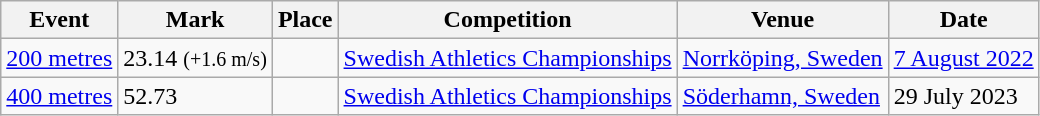<table class="wikitable">
<tr>
<th>Event</th>
<th>Mark</th>
<th>Place</th>
<th>Competition</th>
<th>Venue</th>
<th>Date</th>
</tr>
<tr>
<td><a href='#'>200 metres</a></td>
<td>23.14 <small>(+1.6 m/s)</small></td>
<td align=center></td>
<td><a href='#'>Swedish Athletics Championships</a></td>
<td><a href='#'>Norrköping, Sweden</a></td>
<td><a href='#'>7 August 2022</a></td>
</tr>
<tr>
<td><a href='#'>400 metres</a></td>
<td>52.73</td>
<td align=center></td>
<td><a href='#'>Swedish Athletics Championships</a></td>
<td><a href='#'>Söderhamn, Sweden</a></td>
<td>29 July 2023</td>
</tr>
</table>
